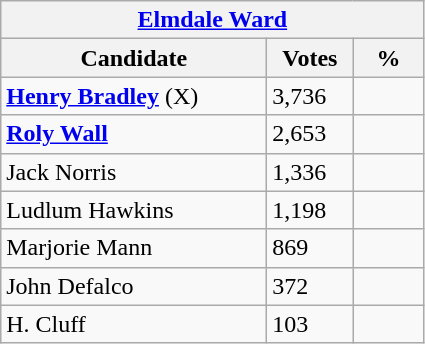<table class="wikitable">
<tr>
<th colspan="3"><a href='#'>Elmdale Ward</a></th>
</tr>
<tr>
<th style="width: 170px">Candidate</th>
<th style="width: 50px">Votes</th>
<th style="width: 40px">%</th>
</tr>
<tr>
<td><strong><a href='#'>Henry Bradley</a></strong> (X)</td>
<td>3,736</td>
<td></td>
</tr>
<tr>
<td><strong><a href='#'>Roly Wall</a></strong></td>
<td>2,653</td>
<td></td>
</tr>
<tr>
<td>Jack Norris</td>
<td>1,336</td>
<td></td>
</tr>
<tr>
<td>Ludlum Hawkins</td>
<td>1,198</td>
<td></td>
</tr>
<tr>
<td>Marjorie Mann</td>
<td>869</td>
<td></td>
</tr>
<tr>
<td>John Defalco</td>
<td>372</td>
<td></td>
</tr>
<tr>
<td>H. Cluff</td>
<td>103</td>
<td></td>
</tr>
</table>
